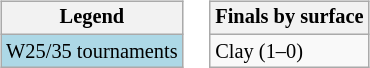<table>
<tr valign=top>
<td><br><table class="wikitable" style=font-size:85%;>
<tr>
<th>Legend</th>
</tr>
<tr style="background:lightblue;">
<td>W25/35 tournaments</td>
</tr>
</table>
</td>
<td><br><table class="wikitable" style=font-size:85%;>
<tr>
<th>Finals by surface</th>
</tr>
<tr>
<td>Clay (1–0)</td>
</tr>
</table>
</td>
</tr>
</table>
